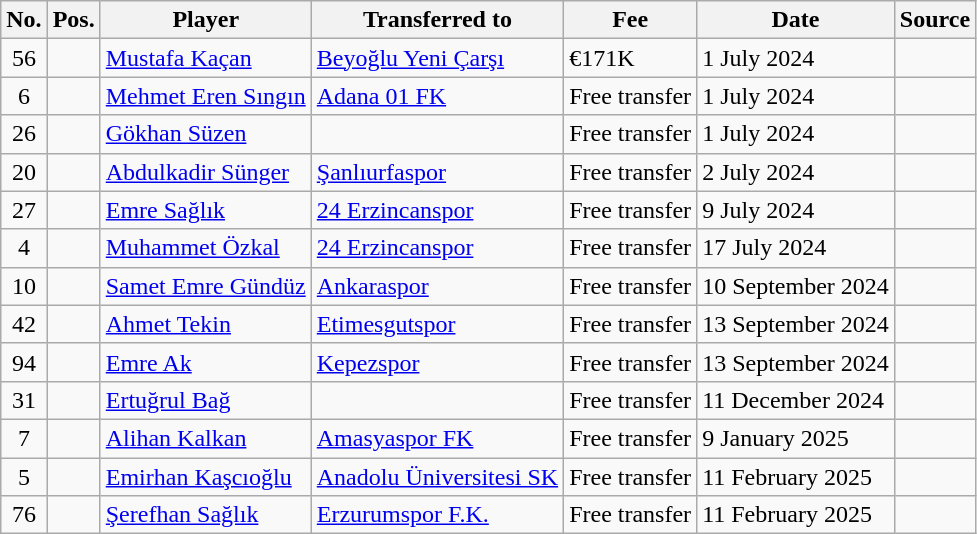<table class="wikitable plainrowheaders sortable">
<tr>
<th>No.</th>
<th>Pos.</th>
<th>Player</th>
<th>Transferred to</th>
<th>Fee</th>
<th>Date</th>
<th>Source</th>
</tr>
<tr>
<td align=center>56</td>
<td align=center></td>
<td> <a href='#'>Mustafa Kaçan</a></td>
<td> <a href='#'>Beyoğlu Yeni Çarşı</a></td>
<td>€171K</td>
<td>1 July 2024</td>
<td align=center></td>
</tr>
<tr>
<td align=center>6</td>
<td align=center></td>
<td> <a href='#'>Mehmet Eren Sıngın</a></td>
<td> <a href='#'>Adana 01 FK</a></td>
<td>Free transfer</td>
<td>1 July 2024</td>
<td align=center></td>
</tr>
<tr>
<td align=center>26</td>
<td align=center></td>
<td> <a href='#'>Gökhan Süzen</a></td>
<td></td>
<td>Free transfer</td>
<td>1 July 2024</td>
<td align=center></td>
</tr>
<tr>
<td align=center>20</td>
<td align=center></td>
<td> <a href='#'>Abdulkadir Sünger</a></td>
<td> <a href='#'>Şanlıurfaspor</a></td>
<td>Free transfer</td>
<td>2 July 2024</td>
<td align=center></td>
</tr>
<tr>
<td align=center>27</td>
<td align=center></td>
<td> <a href='#'>Emre Sağlık</a></td>
<td> <a href='#'>24 Erzincanspor</a></td>
<td>Free transfer</td>
<td>9 July 2024</td>
<td align=center></td>
</tr>
<tr>
<td align=center>4</td>
<td align=center></td>
<td> <a href='#'>Muhammet Özkal</a></td>
<td> <a href='#'>24 Erzincanspor</a></td>
<td>Free transfer</td>
<td>17 July 2024</td>
<td align=center></td>
</tr>
<tr>
<td align=center>10</td>
<td align=center></td>
<td> <a href='#'>Samet Emre Gündüz</a></td>
<td> <a href='#'>Ankaraspor</a></td>
<td>Free transfer</td>
<td>10 September 2024</td>
<td align=center></td>
</tr>
<tr>
<td align=center>42</td>
<td align=center></td>
<td> <a href='#'>Ahmet Tekin</a></td>
<td> <a href='#'>Etimesgutspor</a></td>
<td>Free transfer</td>
<td>13 September 2024</td>
<td align=center></td>
</tr>
<tr>
<td align=center>94</td>
<td align=center></td>
<td> <a href='#'>Emre Ak</a></td>
<td> <a href='#'>Kepezspor</a></td>
<td>Free transfer</td>
<td>13 September 2024</td>
<td align=center></td>
</tr>
<tr>
<td align=center>31</td>
<td align=center></td>
<td> <a href='#'>Ertuğrul Bağ</a></td>
<td></td>
<td>Free transfer</td>
<td>11 December 2024</td>
<td align=center></td>
</tr>
<tr>
<td align=center>7</td>
<td align=center></td>
<td> <a href='#'>Alihan Kalkan</a></td>
<td> <a href='#'>Amasyaspor FK</a></td>
<td>Free transfer</td>
<td>9 January 2025</td>
<td align=center></td>
</tr>
<tr>
<td align=center>5</td>
<td align=center></td>
<td> <a href='#'>Emirhan Kaşcıoğlu</a></td>
<td> <a href='#'>Anadolu Üniversitesi SK</a></td>
<td>Free transfer</td>
<td>11 February 2025</td>
<td align=center></td>
</tr>
<tr>
<td align=center>76</td>
<td align=center></td>
<td> <a href='#'>Şerefhan Sağlık</a></td>
<td> <a href='#'>Erzurumspor F.K.</a></td>
<td>Free transfer</td>
<td>11 February 2025</td>
<td align=center></td>
</tr>
</table>
